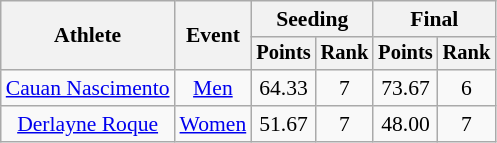<table class=wikitable style=font-size:90%;text-align:center>
<tr>
<th rowspan=2>Athlete</th>
<th rowspan=2>Event</th>
<th colspan=2>Seeding</th>
<th colspan=2>Final</th>
</tr>
<tr style=font-size:95%>
<th>Points</th>
<th>Rank</th>
<th>Points</th>
<th>Rank</th>
</tr>
<tr>
<td><a href='#'>Cauan Nascimento</a></td>
<td><a href='#'>Men</a></td>
<td align=center>64.33</td>
<td align=center>7</td>
<td align=center>73.67</td>
<td align=center>6</td>
</tr>
<tr>
<td><a href='#'>Derlayne Roque</a></td>
<td><a href='#'>Women</a></td>
<td align=center>51.67</td>
<td align=center>7</td>
<td align=center>48.00</td>
<td align=center>7</td>
</tr>
</table>
